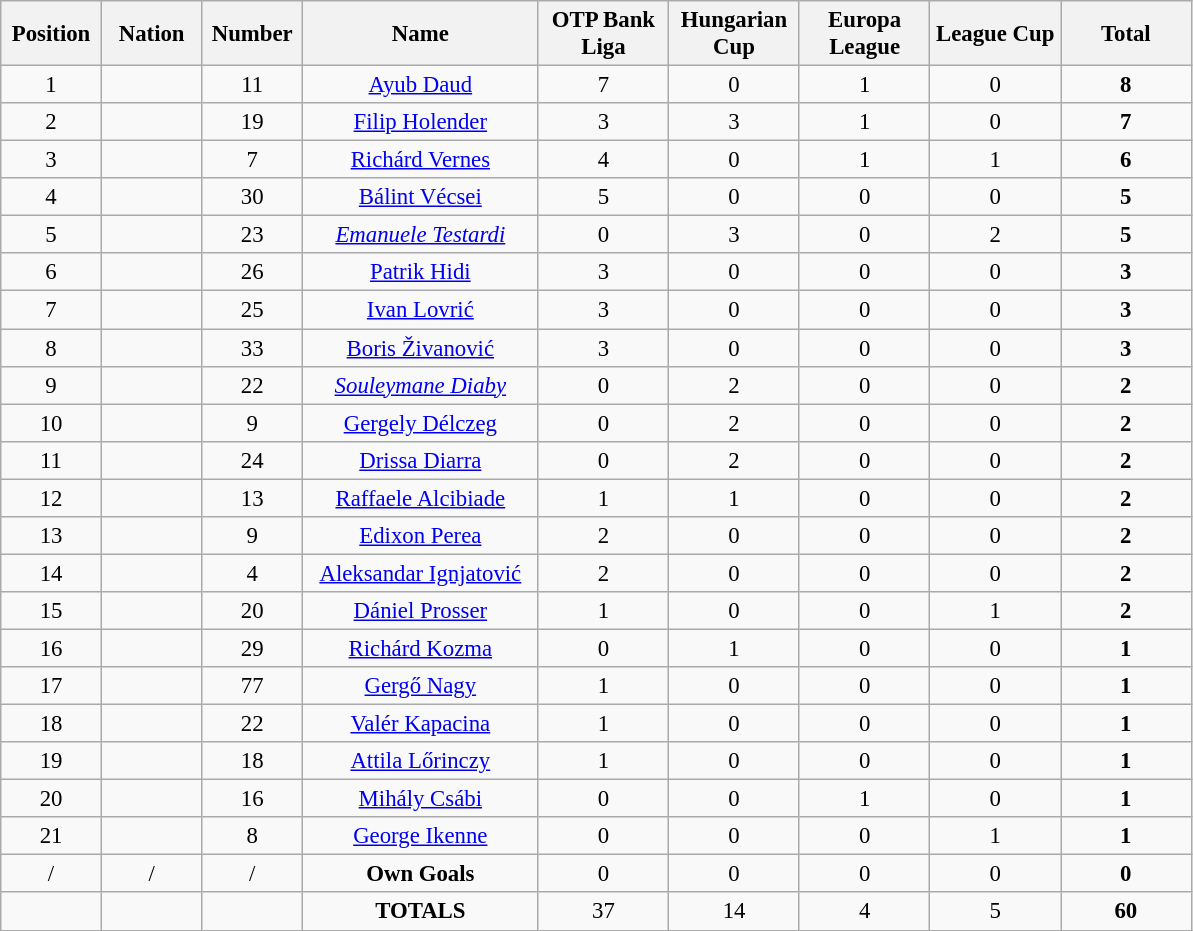<table class="wikitable" style="font-size: 95%; text-align: center;">
<tr>
<th width=60>Position</th>
<th width=60>Nation</th>
<th width=60>Number</th>
<th width=150>Name</th>
<th width=80>OTP Bank Liga</th>
<th width=80>Hungarian Cup</th>
<th width=80>Europa League</th>
<th width=80>League Cup</th>
<th width=80>Total</th>
</tr>
<tr>
<td>1</td>
<td></td>
<td>11</td>
<td><a href='#'>Ayub Daud</a></td>
<td>7</td>
<td>0</td>
<td>1</td>
<td>0</td>
<td><strong>8</strong></td>
</tr>
<tr>
<td>2</td>
<td></td>
<td>19</td>
<td><a href='#'>Filip Holender</a></td>
<td>3</td>
<td>3</td>
<td>1</td>
<td>0</td>
<td><strong>7</strong></td>
</tr>
<tr>
<td>3</td>
<td></td>
<td>7</td>
<td><a href='#'>Richárd Vernes</a></td>
<td>4</td>
<td>0</td>
<td>1</td>
<td>1</td>
<td><strong>6</strong></td>
</tr>
<tr>
<td>4</td>
<td></td>
<td>30</td>
<td><a href='#'>Bálint Vécsei</a></td>
<td>5</td>
<td>0</td>
<td>0</td>
<td>0</td>
<td><strong>5</strong></td>
</tr>
<tr>
<td>5</td>
<td></td>
<td>23</td>
<td><em><a href='#'>Emanuele Testardi</a></em></td>
<td>0</td>
<td>3</td>
<td>0</td>
<td>2</td>
<td><strong>5</strong></td>
</tr>
<tr>
<td>6</td>
<td></td>
<td>26</td>
<td><a href='#'>Patrik Hidi</a></td>
<td>3</td>
<td>0</td>
<td>0</td>
<td>0</td>
<td><strong>3</strong></td>
</tr>
<tr>
<td>7</td>
<td></td>
<td>25</td>
<td><a href='#'>Ivan Lovrić</a></td>
<td>3</td>
<td>0</td>
<td>0</td>
<td>0</td>
<td><strong>3</strong></td>
</tr>
<tr>
<td>8</td>
<td></td>
<td>33</td>
<td><a href='#'>Boris Živanović</a></td>
<td>3</td>
<td>0</td>
<td>0</td>
<td>0</td>
<td><strong>3</strong></td>
</tr>
<tr>
<td>9</td>
<td></td>
<td>22</td>
<td><em><a href='#'>Souleymane Diaby</a></em></td>
<td>0</td>
<td>2</td>
<td>0</td>
<td>0</td>
<td><strong>2</strong></td>
</tr>
<tr>
<td>10</td>
<td></td>
<td>9</td>
<td><a href='#'>Gergely Délczeg</a></td>
<td>0</td>
<td>2</td>
<td>0</td>
<td>0</td>
<td><strong>2</strong></td>
</tr>
<tr>
<td>11</td>
<td></td>
<td>24</td>
<td><a href='#'>Drissa Diarra</a></td>
<td>0</td>
<td>2</td>
<td>0</td>
<td>0</td>
<td><strong>2</strong></td>
</tr>
<tr>
<td>12</td>
<td></td>
<td>13</td>
<td><a href='#'>Raffaele Alcibiade</a></td>
<td>1</td>
<td>1</td>
<td>0</td>
<td>0</td>
<td><strong>2</strong></td>
</tr>
<tr>
<td>13</td>
<td></td>
<td>9</td>
<td><a href='#'>Edixon Perea</a></td>
<td>2</td>
<td>0</td>
<td>0</td>
<td>0</td>
<td><strong>2</strong></td>
</tr>
<tr>
<td>14</td>
<td></td>
<td>4</td>
<td><a href='#'>Aleksandar Ignjatović</a></td>
<td>2</td>
<td>0</td>
<td>0</td>
<td>0</td>
<td><strong>2</strong></td>
</tr>
<tr>
<td>15</td>
<td></td>
<td>20</td>
<td><a href='#'>Dániel Prosser</a></td>
<td>1</td>
<td>0</td>
<td>0</td>
<td>1</td>
<td><strong>2</strong></td>
</tr>
<tr>
<td>16</td>
<td></td>
<td>29</td>
<td><a href='#'>Richárd Kozma</a></td>
<td>0</td>
<td>1</td>
<td>0</td>
<td>0</td>
<td><strong>1</strong></td>
</tr>
<tr>
<td>17</td>
<td></td>
<td>77</td>
<td><a href='#'>Gergő Nagy</a></td>
<td>1</td>
<td>0</td>
<td>0</td>
<td>0</td>
<td><strong>1</strong></td>
</tr>
<tr>
<td>18</td>
<td></td>
<td>22</td>
<td><a href='#'>Valér Kapacina</a></td>
<td>1</td>
<td>0</td>
<td>0</td>
<td>0</td>
<td><strong>1</strong></td>
</tr>
<tr>
<td>19</td>
<td></td>
<td>18</td>
<td><a href='#'>Attila Lőrinczy</a></td>
<td>1</td>
<td>0</td>
<td>0</td>
<td>0</td>
<td><strong>1</strong></td>
</tr>
<tr>
<td>20</td>
<td></td>
<td>16</td>
<td><a href='#'>Mihály Csábi</a></td>
<td>0</td>
<td>0</td>
<td>1</td>
<td>0</td>
<td><strong>1</strong></td>
</tr>
<tr>
<td>21</td>
<td></td>
<td>8</td>
<td><a href='#'>George Ikenne</a></td>
<td>0</td>
<td>0</td>
<td>0</td>
<td>1</td>
<td><strong>1</strong></td>
</tr>
<tr>
<td>/</td>
<td>/</td>
<td>/</td>
<td><strong>Own Goals</strong></td>
<td>0</td>
<td>0</td>
<td>0</td>
<td>0</td>
<td><strong>0</strong></td>
</tr>
<tr>
<td></td>
<td></td>
<td></td>
<td><strong>TOTALS</strong></td>
<td>37</td>
<td>14</td>
<td>4</td>
<td>5</td>
<td><strong>60</strong></td>
</tr>
</table>
